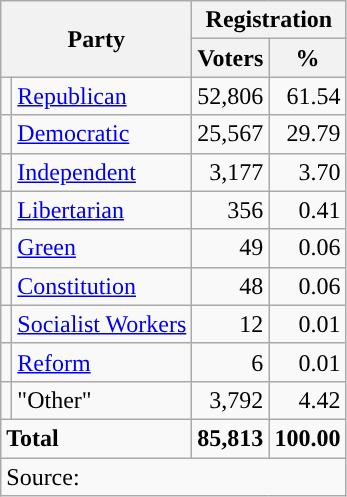<table class="wikitable">
<tr>
<th colspan="2" rowspan="2">Party</th>
<th colspan="2">Registration</th>
</tr>
<tr>
<th>Voters</th>
<th>%</th>
</tr>
<tr>
<td style="background-color:"></td>
<td><a href='#'>Republican</a></td>
<td style="text-align:right;">52,806</td>
<td style="text-align:right;">61.54</td>
</tr>
<tr>
<td style="background-color:"></td>
<td><a href='#'>Democratic</a></td>
<td style="text-align:right;">25,567</td>
<td style="text-align:right;">29.79</td>
</tr>
<tr>
<td style="background-color:"></td>
<td><a href='#'>Independent</a></td>
<td style="text-align:right;">3,177</td>
<td style="text-align:right;">3.70</td>
</tr>
<tr>
<td style="background-color:"></td>
<td><a href='#'>Libertarian</a></td>
<td style="text-align:right;">356</td>
<td style="text-align:right;">0.41</td>
</tr>
<tr>
<td style="background-color:"></td>
<td><a href='#'>Green</a></td>
<td style="text-align:right;">49</td>
<td style="text-align:right;">0.06</td>
</tr>
<tr>
<td style="background-color:"></td>
<td><a href='#'>Constitution</a></td>
<td style="text-align:right;">48</td>
<td style="text-align:right;">0.06</td>
</tr>
<tr>
<td style="background-color:"></td>
<td><a href='#'>Socialist Workers</a></td>
<td style="text-align:right;">12</td>
<td style="text-align:right;">0.01</td>
</tr>
<tr>
<td style="background-color:"></td>
<td><a href='#'>Reform</a></td>
<td style="text-align:right;">6</td>
<td style="text-align:right;">0.01</td>
</tr>
<tr>
<td></td>
<td>"Other"</td>
<td style="text-align:right;">3,792</td>
<td style="text-align:right;">4.42</td>
</tr>
<tr>
<td colspan="2"><strong>Total</strong></td>
<td style="text-align:right;"><strong>85,813</strong></td>
<td style="text-align:right;"><strong>100.00</strong></td>
</tr>
<tr>
<td colspan="4">Source: <em></em></td>
</tr>
</table>
